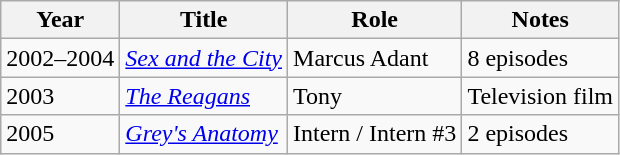<table class="wikitable sortable">
<tr>
<th>Year</th>
<th>Title</th>
<th>Role</th>
<th>Notes</th>
</tr>
<tr>
<td>2002–2004</td>
<td><em><a href='#'>Sex and the City</a></em></td>
<td>Marcus Adant</td>
<td>8 episodes</td>
</tr>
<tr>
<td>2003</td>
<td><em><a href='#'>The Reagans</a></em></td>
<td>Tony</td>
<td>Television film</td>
</tr>
<tr>
<td>2005</td>
<td><em><a href='#'>Grey's Anatomy</a></em></td>
<td>Intern / Intern #3</td>
<td>2 episodes</td>
</tr>
</table>
